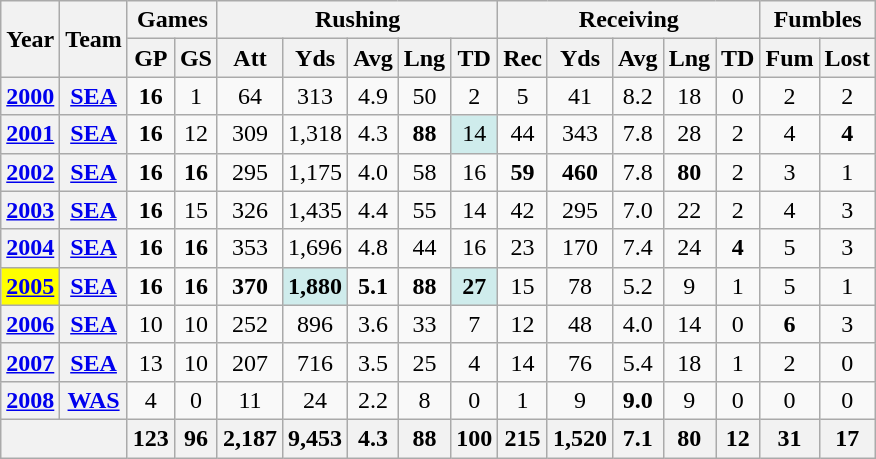<table class="wikitable" style="text-align:center;">
<tr>
<th rowspan="2">Year</th>
<th rowspan="2">Team</th>
<th colspan="2">Games</th>
<th colspan="5">Rushing</th>
<th colspan="5">Receiving</th>
<th colspan="2">Fumbles</th>
</tr>
<tr>
<th>GP</th>
<th>GS</th>
<th>Att</th>
<th>Yds</th>
<th>Avg</th>
<th>Lng</th>
<th>TD</th>
<th>Rec</th>
<th>Yds</th>
<th>Avg</th>
<th>Lng</th>
<th>TD</th>
<th>Fum</th>
<th>Lost</th>
</tr>
<tr>
<th><a href='#'>2000</a></th>
<th><a href='#'>SEA</a></th>
<td><strong>16</strong></td>
<td>1</td>
<td>64</td>
<td>313</td>
<td>4.9</td>
<td>50</td>
<td>2</td>
<td>5</td>
<td>41</td>
<td>8.2</td>
<td>18</td>
<td>0</td>
<td>2</td>
<td>2</td>
</tr>
<tr>
<th><a href='#'>2001</a></th>
<th><a href='#'>SEA</a></th>
<td><strong>16</strong></td>
<td>12</td>
<td>309</td>
<td>1,318</td>
<td>4.3</td>
<td><strong>88</strong></td>
<td style="background:#cfecec;">14</td>
<td>44</td>
<td>343</td>
<td>7.8</td>
<td>28</td>
<td>2</td>
<td>4</td>
<td><strong>4</strong></td>
</tr>
<tr>
<th><a href='#'>2002</a></th>
<th><a href='#'>SEA</a></th>
<td><strong>16</strong></td>
<td><strong>16</strong></td>
<td>295</td>
<td>1,175</td>
<td>4.0</td>
<td>58</td>
<td>16</td>
<td><strong>59</strong></td>
<td><strong>460</strong></td>
<td>7.8</td>
<td><strong>80</strong></td>
<td>2</td>
<td>3</td>
<td>1</td>
</tr>
<tr>
<th><a href='#'>2003</a></th>
<th><a href='#'>SEA</a></th>
<td><strong>16</strong></td>
<td>15</td>
<td>326</td>
<td>1,435</td>
<td>4.4</td>
<td>55</td>
<td>14</td>
<td>42</td>
<td>295</td>
<td>7.0</td>
<td>22</td>
<td>2</td>
<td>4</td>
<td>3</td>
</tr>
<tr>
<th><a href='#'>2004</a></th>
<th><a href='#'>SEA</a></th>
<td><strong>16</strong></td>
<td><strong>16</strong></td>
<td>353</td>
<td>1,696</td>
<td>4.8</td>
<td>44</td>
<td>16</td>
<td>23</td>
<td>170</td>
<td>7.4</td>
<td>24</td>
<td><strong>4</strong></td>
<td>5</td>
<td>3</td>
</tr>
<tr>
<th style="background:#ffff00;"><a href='#'>2005</a></th>
<th><a href='#'>SEA</a></th>
<td><strong>16</strong></td>
<td><strong>16</strong></td>
<td><strong>370</strong></td>
<td style="background:#cfecec;"><strong>1,880</strong></td>
<td><strong>5.1</strong></td>
<td><strong>88</strong></td>
<td style="background:#cfecec;"><strong>27</strong></td>
<td>15</td>
<td>78</td>
<td>5.2</td>
<td>9</td>
<td>1</td>
<td>5</td>
<td>1</td>
</tr>
<tr>
<th><a href='#'>2006</a></th>
<th><a href='#'>SEA</a></th>
<td>10</td>
<td>10</td>
<td>252</td>
<td>896</td>
<td>3.6</td>
<td>33</td>
<td>7</td>
<td>12</td>
<td>48</td>
<td>4.0</td>
<td>14</td>
<td>0</td>
<td><strong>6</strong></td>
<td>3</td>
</tr>
<tr>
<th><a href='#'>2007</a></th>
<th><a href='#'>SEA</a></th>
<td>13</td>
<td>10</td>
<td>207</td>
<td>716</td>
<td>3.5</td>
<td>25</td>
<td>4</td>
<td>14</td>
<td>76</td>
<td>5.4</td>
<td>18</td>
<td>1</td>
<td>2</td>
<td>0</td>
</tr>
<tr>
<th><a href='#'>2008</a></th>
<th><a href='#'>WAS</a></th>
<td>4</td>
<td>0</td>
<td>11</td>
<td>24</td>
<td>2.2</td>
<td>8</td>
<td>0</td>
<td>1</td>
<td>9</td>
<td><strong>9.0</strong></td>
<td>9</td>
<td>0</td>
<td>0</td>
<td>0</td>
</tr>
<tr>
<th colspan="2"></th>
<th>123</th>
<th>96</th>
<th>2,187</th>
<th>9,453</th>
<th>4.3</th>
<th>88</th>
<th>100</th>
<th>215</th>
<th>1,520</th>
<th>7.1</th>
<th>80</th>
<th>12</th>
<th>31</th>
<th>17</th>
</tr>
</table>
